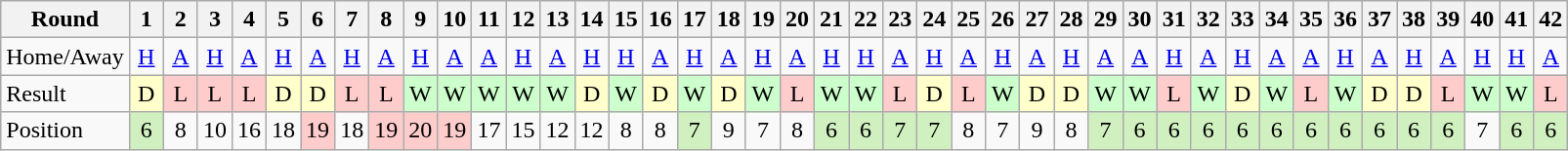<table class=wikitable style="font-size: 100% align=center">
<tr align=center>
<th>Round</th>
<th width="16">1</th>
<th width="16">2</th>
<th width="16">3</th>
<th width="16">4</th>
<th width="16">5</th>
<th width="16">6</th>
<th width="16">7</th>
<th width="16">8</th>
<th width="16">9</th>
<th width="16">10</th>
<th width="16">11</th>
<th width="16">12</th>
<th width="16">13</th>
<th width="16">14</th>
<th width="16">15</th>
<th width="16">16</th>
<th width="16">17</th>
<th width="16">18</th>
<th width="16">19</th>
<th width="16">20</th>
<th width="16">21</th>
<th width="16">22</th>
<th width="16">23</th>
<th width="16">24</th>
<th width="16">25</th>
<th width="16">26</th>
<th width="16">27</th>
<th width="16">28</th>
<th width="16">29</th>
<th width="16">30</th>
<th width="16">31</th>
<th width="16">32</th>
<th width="16">33</th>
<th width="16">34</th>
<th width="16">35</th>
<th width="16">36</th>
<th width="16">37</th>
<th width="16">38</th>
<th width="16">39</th>
<th width="16">40</th>
<th width="16">41</th>
<th width="16">42</th>
</tr>
<tr align=center>
<td align=left>Home/Away</td>
<td><a href='#'>H</a></td>
<td><a href='#'>A</a></td>
<td><a href='#'>H</a></td>
<td><a href='#'>A</a></td>
<td><a href='#'>H</a></td>
<td><a href='#'>A</a></td>
<td><a href='#'>H</a></td>
<td><a href='#'>A</a></td>
<td><a href='#'>H</a></td>
<td><a href='#'>A</a></td>
<td><a href='#'>A</a></td>
<td><a href='#'>H</a></td>
<td><a href='#'>A</a></td>
<td><a href='#'>H</a></td>
<td><a href='#'>H</a></td>
<td><a href='#'>A</a></td>
<td><a href='#'>H</a></td>
<td><a href='#'>A</a></td>
<td><a href='#'>H</a></td>
<td><a href='#'>A</a></td>
<td><a href='#'>H</a></td>
<td><a href='#'>H</a></td>
<td><a href='#'>A</a></td>
<td><a href='#'>H</a></td>
<td><a href='#'>A</a></td>
<td><a href='#'>H</a></td>
<td><a href='#'>A</a></td>
<td><a href='#'>H</a></td>
<td><a href='#'>A</a></td>
<td><a href='#'>A</a></td>
<td><a href='#'>H</a></td>
<td><a href='#'>A</a></td>
<td><a href='#'>H</a></td>
<td><a href='#'>A</a></td>
<td><a href='#'>A</a></td>
<td><a href='#'>H</a></td>
<td><a href='#'>A</a></td>
<td><a href='#'>H</a></td>
<td><a href='#'>A</a></td>
<td><a href='#'>H</a></td>
<td><a href='#'>H</a></td>
<td><a href='#'>A</a></td>
</tr>
<tr align=center>
<td align=left>Result</td>
<td style="background:#ffffcc">D</td>
<td style="background:#ffcccc">L</td>
<td style="background:#ffcccc">L</td>
<td style="background:#ffcccc">L</td>
<td style="background:#ffffcc">D</td>
<td style="background:#ffffcc">D</td>
<td style="background:#ffcccc">L</td>
<td style="background:#ffcccc">L</td>
<td style="background:#ccffcc">W</td>
<td style="background:#ccffcc">W</td>
<td style="background:#ccffcc">W</td>
<td style="background:#ccffcc">W</td>
<td style="background:#ccffcc">W</td>
<td style="background:#ffffcc">D</td>
<td style="background:#ccffcc">W</td>
<td style="background:#ffffcc">D</td>
<td style="background:#ccffcc">W</td>
<td style="background:#ffffcc">D</td>
<td style="background:#ccffcc">W</td>
<td style="background:#ffcccc">L</td>
<td style="background:#ccffcc">W</td>
<td style="background:#ccffcc">W</td>
<td style="background:#ffcccc">L</td>
<td style="background:#ffffcc">D</td>
<td style="background:#ffcccc">L</td>
<td style="background:#ccffcc">W</td>
<td style="background:#ffffcc">D</td>
<td style="background:#ffffcc">D</td>
<td style="background:#ccffcc">W</td>
<td style="background:#ccffcc">W</td>
<td style="background:#ffcccc">L</td>
<td style="background:#ccffcc">W</td>
<td style="background:#ffffcc">D</td>
<td style="background:#ccffcc">W</td>
<td style="background:#ffcccc">L</td>
<td style="background:#ccffcc">W</td>
<td style="background:#ffffcc">D</td>
<td style="background:#ffffcc">D</td>
<td style="background:#ffcccc">L</td>
<td style="background:#ccffcc">W</td>
<td style="background:#ccffcc">W</td>
<td style="background:#ffcccc">L</td>
</tr>
<tr align=center>
<td align=left>Position</td>
<td style="background:#D0F0C0">6</td>
<td>8</td>
<td>10</td>
<td>16</td>
<td>18</td>
<td style="background:#FFCCCC">19</td>
<td>18</td>
<td style="background:#FFCCCC">19</td>
<td style="background:#FFCCCC">20</td>
<td style="background:#FFCCCC">19</td>
<td>17</td>
<td>15</td>
<td>12</td>
<td>12</td>
<td>8</td>
<td>8</td>
<td style="background:#D0F0C0">7</td>
<td>9</td>
<td>7</td>
<td>8</td>
<td style="background:#D0F0C0">6</td>
<td style="background:#D0F0C0">6</td>
<td style="background:#D0F0C0">7</td>
<td style="background:#D0F0C0">7</td>
<td>8</td>
<td>7</td>
<td>9</td>
<td>8</td>
<td style="background:#D0F0C0">7</td>
<td style="background:#D0F0C0">6</td>
<td style="background:#D0F0C0">6</td>
<td style="background:#D0F0C0">6</td>
<td style="background:#D0F0C0">6</td>
<td style="background:#D0F0C0">6</td>
<td style="background:#D0F0C0">6</td>
<td style="background:#D0F0C0">6</td>
<td style="background:#D0F0C0">6</td>
<td style="background:#D0F0C0">6</td>
<td style="background:#D0F0C0">6</td>
<td>7</td>
<td style="background:#D0F0C0">6</td>
<td style="background:#D0F0C0">6</td>
</tr>
</table>
